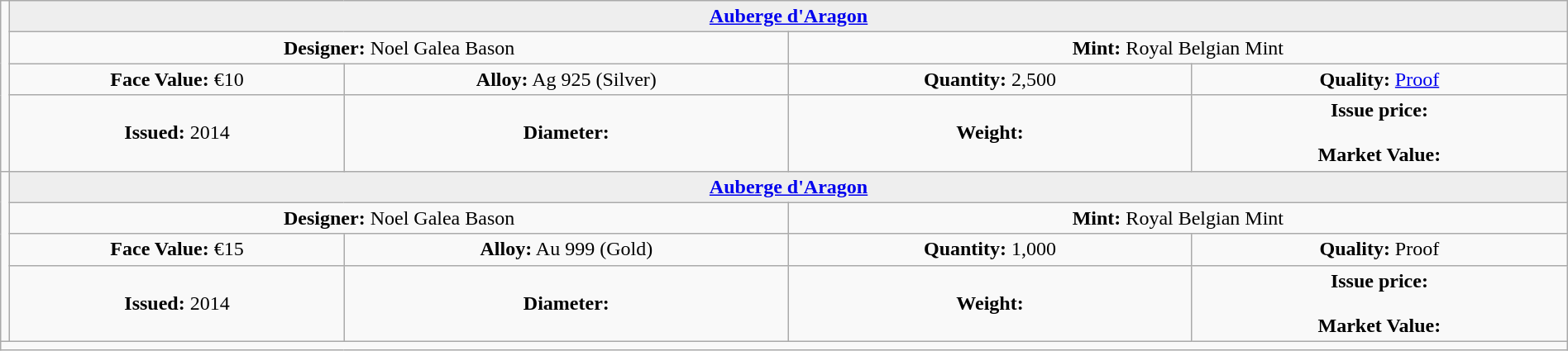<table class="wikitable" width=100%>
<tr>
<td rowspan=4 width="330px" nowrap align=center></td>
<th colspan="4" align=center style="background:#eeeeee;"><a href='#'>Auberge d'Aragon</a></th>
</tr>
<tr>
<td colspan="2" width="50%" align=center><strong>Designer:</strong> Noel Galea Bason</td>
<td colspan="2" width="50%" align=center><strong>Mint:</strong> Royal Belgian Mint</td>
</tr>
<tr>
<td align=center><strong>Face Value:</strong> €10</td>
<td align=center><strong>Alloy:</strong> Ag 925 (Silver)</td>
<td align=center><strong>Quantity:</strong> 2,500</td>
<td align=center><strong>Quality:</strong> <a href='#'>Proof</a></td>
</tr>
<tr>
<td align=center><strong>Issued:</strong> 2014</td>
<td align=center><strong>Diameter:</strong> </td>
<td align=center><strong>Weight:</strong> </td>
<td align=center><strong>Issue price:</strong><br><br>
<strong>Market Value:</strong></td>
</tr>
<tr>
<td rowspan=4 width="330px" nowrap align=center></td>
<th colspan="4" align=center style="background:#eeeeee;"><a href='#'>Auberge d'Aragon</a></th>
</tr>
<tr>
<td colspan="2" width="50%" align=center><strong>Designer:</strong> Noel Galea Bason</td>
<td colspan="2" width="50%" align=center><strong>Mint:</strong> Royal Belgian Mint</td>
</tr>
<tr>
<td align=center><strong>Face Value:</strong> €15</td>
<td align=center><strong>Alloy:</strong> Au 999 (Gold)</td>
<td align=center><strong>Quantity:</strong> 1,000</td>
<td align=center><strong>Quality:</strong> Proof</td>
</tr>
<tr>
<td align=center><strong>Issued:</strong> 2014</td>
<td align=center><strong>Diameter:</strong> </td>
<td align=center><strong>Weight:</strong> </td>
<td align=center><strong>Issue price:</strong><br><br>
<strong>Market Value:</strong></td>
</tr>
<tr>
<td colspan="5" align=left></td>
</tr>
</table>
